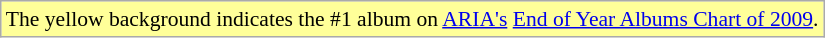<table class="wikitable" style="font-size:90%;">
<tr>
<td style="background-color:#FFFF99">The yellow background indicates the #1 album on <a href='#'>ARIA's</a> <a href='#'>End of Year Albums Chart of 2009</a>.</td>
</tr>
</table>
